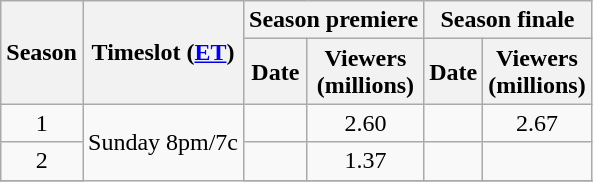<table class="wikitable" style="text-align: center">
<tr>
<th scope="col" rowspan="2">Season</th>
<th scope="col" rowspan="2">Timeslot (<a href='#'>ET</a>)</th>
<th scope="col" colspan="2">Season premiere</th>
<th scope="col" colspan="2">Season finale</th>
</tr>
<tr>
<th scope="col">Date</th>
<th scope="col">Viewers<br>(millions)</th>
<th scope="col">Date</th>
<th scope="col">Viewers<br>(millions)</th>
</tr>
<tr>
<td rowspan="1">1</td>
<td rowspan="5">Sunday 8pm/7c</td>
<td></td>
<td rowspan="1">2.60</td>
<td></td>
<td rowspan="1">2.67</td>
</tr>
<tr>
<td rowspan="1">2</td>
<td></td>
<td rowspan="1">1.37</td>
<td></td>
<td rowspan="1"></td>
</tr>
<tr>
</tr>
</table>
